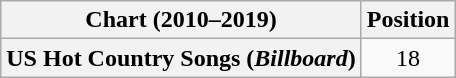<table class="wikitable plainrowheaders" style="text-align:center">
<tr>
<th scope="col">Chart (2010–2019)</th>
<th scope="col">Position</th>
</tr>
<tr>
<th scope="row">US Hot Country Songs (<em>Billboard</em>)</th>
<td>18</td>
</tr>
</table>
